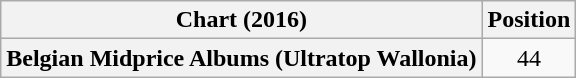<table class="wikitable sortable plainrowheaders">
<tr>
<th>Chart (2016)</th>
<th>Position</th>
</tr>
<tr>
<th scope="row">Belgian Midprice Albums (Ultratop Wallonia)</th>
<td style="text-align:center;">44</td>
</tr>
</table>
